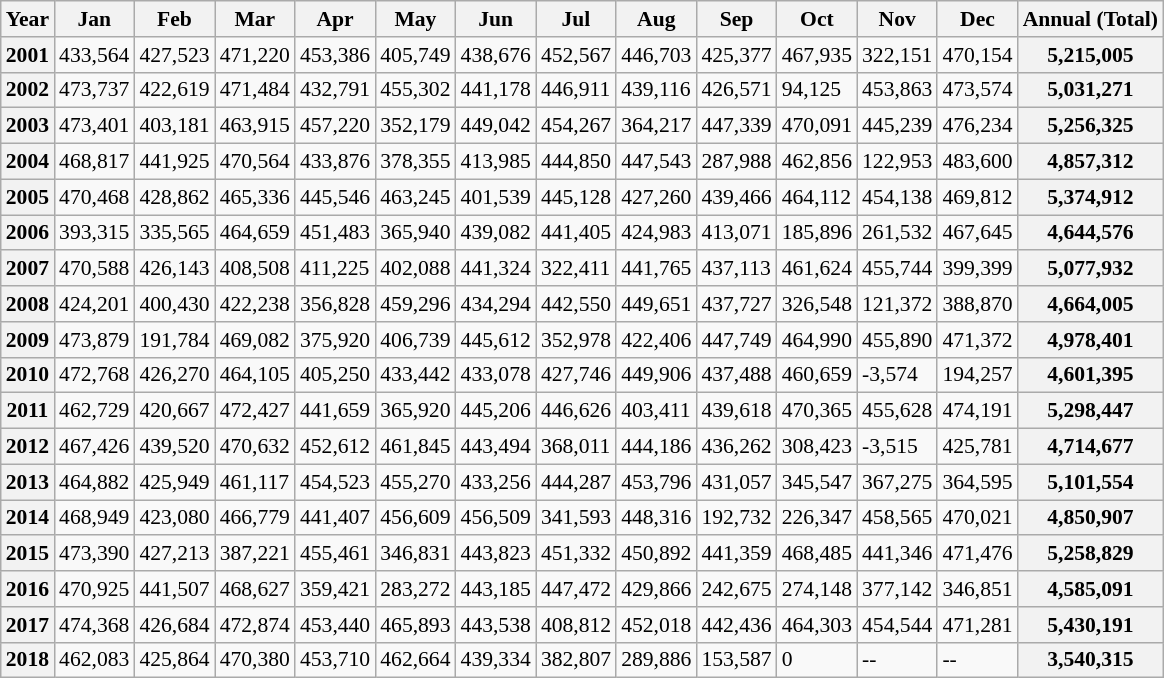<table class="wikitable" style="font-size:90%">
<tr>
<th>Year</th>
<th>Jan</th>
<th>Feb</th>
<th>Mar</th>
<th>Apr</th>
<th>May</th>
<th>Jun</th>
<th>Jul</th>
<th>Aug</th>
<th>Sep</th>
<th>Oct</th>
<th>Nov</th>
<th>Dec</th>
<th>Annual (Total)</th>
</tr>
<tr>
<th>2001</th>
<td>433,564</td>
<td>427,523</td>
<td>471,220</td>
<td>453,386</td>
<td>405,749</td>
<td>438,676</td>
<td>452,567</td>
<td>446,703</td>
<td>425,377</td>
<td>467,935</td>
<td>322,151</td>
<td>470,154</td>
<th>5,215,005</th>
</tr>
<tr>
<th>2002</th>
<td>473,737</td>
<td>422,619</td>
<td>471,484</td>
<td>432,791</td>
<td>455,302</td>
<td>441,178</td>
<td>446,911</td>
<td>439,116</td>
<td>426,571</td>
<td>94,125</td>
<td>453,863</td>
<td>473,574</td>
<th>5,031,271</th>
</tr>
<tr>
<th>2003</th>
<td>473,401</td>
<td>403,181</td>
<td>463,915</td>
<td>457,220</td>
<td>352,179</td>
<td>449,042</td>
<td>454,267</td>
<td>364,217</td>
<td>447,339</td>
<td>470,091</td>
<td>445,239</td>
<td>476,234</td>
<th>5,256,325</th>
</tr>
<tr>
<th>2004</th>
<td>468,817</td>
<td>441,925</td>
<td>470,564</td>
<td>433,876</td>
<td>378,355</td>
<td>413,985</td>
<td>444,850</td>
<td>447,543</td>
<td>287,988</td>
<td>462,856</td>
<td>122,953</td>
<td>483,600</td>
<th>4,857,312</th>
</tr>
<tr>
<th>2005</th>
<td>470,468</td>
<td>428,862</td>
<td>465,336</td>
<td>445,546</td>
<td>463,245</td>
<td>401,539</td>
<td>445,128</td>
<td>427,260</td>
<td>439,466</td>
<td>464,112</td>
<td>454,138</td>
<td>469,812</td>
<th>5,374,912</th>
</tr>
<tr>
<th>2006</th>
<td>393,315</td>
<td>335,565</td>
<td>464,659</td>
<td>451,483</td>
<td>365,940</td>
<td>439,082</td>
<td>441,405</td>
<td>424,983</td>
<td>413,071</td>
<td>185,896</td>
<td>261,532</td>
<td>467,645</td>
<th>4,644,576</th>
</tr>
<tr>
<th>2007</th>
<td>470,588</td>
<td>426,143</td>
<td>408,508</td>
<td>411,225</td>
<td>402,088</td>
<td>441,324</td>
<td>322,411</td>
<td>441,765</td>
<td>437,113</td>
<td>461,624</td>
<td>455,744</td>
<td>399,399</td>
<th>5,077,932</th>
</tr>
<tr>
<th>2008</th>
<td>424,201</td>
<td>400,430</td>
<td>422,238</td>
<td>356,828</td>
<td>459,296</td>
<td>434,294</td>
<td>442,550</td>
<td>449,651</td>
<td>437,727</td>
<td>326,548</td>
<td>121,372</td>
<td>388,870</td>
<th>4,664,005</th>
</tr>
<tr>
<th>2009</th>
<td>473,879</td>
<td>191,784</td>
<td>469,082</td>
<td>375,920</td>
<td>406,739</td>
<td>445,612</td>
<td>352,978</td>
<td>422,406</td>
<td>447,749</td>
<td>464,990</td>
<td>455,890</td>
<td>471,372</td>
<th>4,978,401</th>
</tr>
<tr>
<th>2010</th>
<td>472,768</td>
<td>426,270</td>
<td>464,105</td>
<td>405,250</td>
<td>433,442</td>
<td>433,078</td>
<td>427,746</td>
<td>449,906</td>
<td>437,488</td>
<td>460,659</td>
<td>-3,574</td>
<td>194,257</td>
<th>4,601,395</th>
</tr>
<tr>
<th>2011</th>
<td>462,729</td>
<td>420,667</td>
<td>472,427</td>
<td>441,659</td>
<td>365,920</td>
<td>445,206</td>
<td>446,626</td>
<td>403,411</td>
<td>439,618</td>
<td>470,365</td>
<td>455,628</td>
<td>474,191</td>
<th>5,298,447</th>
</tr>
<tr>
<th>2012</th>
<td>467,426</td>
<td>439,520</td>
<td>470,632</td>
<td>452,612</td>
<td>461,845</td>
<td>443,494</td>
<td>368,011</td>
<td>444,186</td>
<td>436,262</td>
<td>308,423</td>
<td>-3,515</td>
<td>425,781</td>
<th>4,714,677</th>
</tr>
<tr>
<th>2013</th>
<td>464,882</td>
<td>425,949</td>
<td>461,117</td>
<td>454,523</td>
<td>455,270</td>
<td>433,256</td>
<td>444,287</td>
<td>453,796</td>
<td>431,057</td>
<td>345,547</td>
<td>367,275</td>
<td>364,595</td>
<th>5,101,554</th>
</tr>
<tr>
<th>2014</th>
<td>468,949</td>
<td>423,080</td>
<td>466,779</td>
<td>441,407</td>
<td>456,609</td>
<td>456,509</td>
<td>341,593</td>
<td>448,316</td>
<td>192,732</td>
<td>226,347</td>
<td>458,565</td>
<td>470,021</td>
<th>4,850,907</th>
</tr>
<tr>
<th>2015</th>
<td>473,390</td>
<td>427,213</td>
<td>387,221</td>
<td>455,461</td>
<td>346,831</td>
<td>443,823</td>
<td>451,332</td>
<td>450,892</td>
<td>441,359</td>
<td>468,485</td>
<td>441,346</td>
<td>471,476</td>
<th>5,258,829</th>
</tr>
<tr>
<th>2016</th>
<td>470,925</td>
<td>441,507</td>
<td>468,627</td>
<td>359,421</td>
<td>283,272</td>
<td>443,185</td>
<td>447,472</td>
<td>429,866</td>
<td>242,675</td>
<td>274,148</td>
<td>377,142</td>
<td>346,851</td>
<th>4,585,091</th>
</tr>
<tr>
<th>2017</th>
<td>474,368</td>
<td>426,684</td>
<td>472,874</td>
<td>453,440</td>
<td>465,893</td>
<td>443,538</td>
<td>408,812</td>
<td>452,018</td>
<td>442,436</td>
<td>464,303</td>
<td>454,544</td>
<td>471,281</td>
<th>5,430,191</th>
</tr>
<tr>
<th>2018</th>
<td>462,083</td>
<td>425,864</td>
<td>470,380</td>
<td>453,710</td>
<td>462,664</td>
<td>439,334</td>
<td>382,807</td>
<td>289,886</td>
<td>153,587</td>
<td>0</td>
<td>--</td>
<td>--</td>
<th>3,540,315</th>
</tr>
</table>
